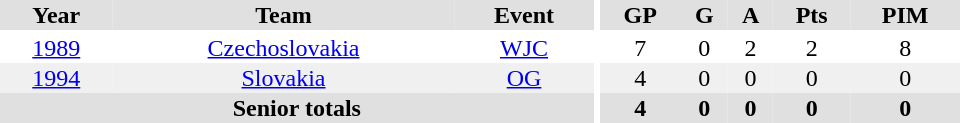<table border="0" cellpadding="1" cellspacing="0" ID="Table3" style="text-align:center; width:40em">
<tr ALIGN="center" bgcolor="#e0e0e0">
<th>Year</th>
<th>Team</th>
<th>Event</th>
<th rowspan="99" bgcolor="#ffffff"></th>
<th>GP</th>
<th>G</th>
<th>A</th>
<th>Pts</th>
<th>PIM</th>
</tr>
<tr>
<td></td>
</tr>
<tr>
<td><a href='#'>1989</a></td>
<td><a href='#'>Czechoslovakia</a></td>
<td><a href='#'>WJC</a></td>
<td>7</td>
<td>0</td>
<td>2</td>
<td>2</td>
<td>8</td>
</tr>
<tr bgcolor="#f0f0f0">
<td><a href='#'>1994</a></td>
<td><a href='#'>Slovakia</a></td>
<td><a href='#'>OG</a></td>
<td>4</td>
<td>0</td>
<td>0</td>
<td>0</td>
<td>0</td>
</tr>
<tr bgcolor="#e0e0e0">
<th colspan=3>Senior totals</th>
<th>4</th>
<th>0</th>
<th>0</th>
<th>0</th>
<th>0</th>
</tr>
</table>
